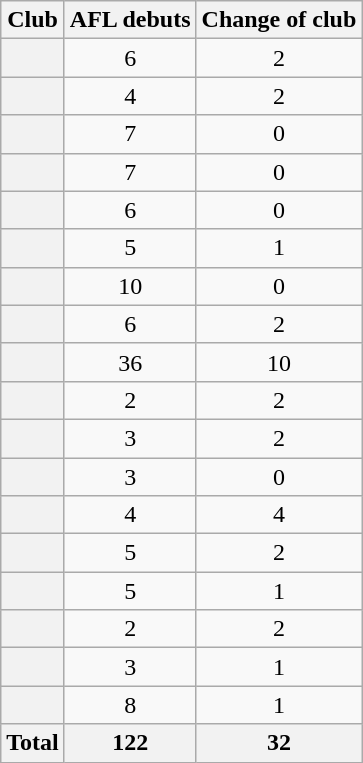<table class="wikitable plainrowheaders sortable" style="text-align:center;">
<tr>
<th scope="col">Club</th>
<th scope="col">AFL debuts</th>
<th scope="col">Change of club</th>
</tr>
<tr>
<th scope="row"></th>
<td>6</td>
<td>2</td>
</tr>
<tr>
<th scope="row"></th>
<td>4</td>
<td>2</td>
</tr>
<tr>
<th scope="row"></th>
<td>7</td>
<td>0</td>
</tr>
<tr>
<th scope="row"></th>
<td>7</td>
<td>0</td>
</tr>
<tr>
<th scope="row"></th>
<td>6</td>
<td>0</td>
</tr>
<tr>
<th scope="row"></th>
<td>5</td>
<td>1</td>
</tr>
<tr>
<th scope="row"></th>
<td>10</td>
<td>0</td>
</tr>
<tr>
<th scope="row"></th>
<td>6</td>
<td>2</td>
</tr>
<tr>
<th scope="row"></th>
<td>36</td>
<td>10</td>
</tr>
<tr>
<th scope="row"></th>
<td>2</td>
<td>2</td>
</tr>
<tr>
<th scope="row"></th>
<td>3</td>
<td>2</td>
</tr>
<tr>
<th scope="row"></th>
<td>3</td>
<td>0</td>
</tr>
<tr>
<th scope="row"></th>
<td>4</td>
<td>4</td>
</tr>
<tr>
<th scope="row"></th>
<td>5</td>
<td>2</td>
</tr>
<tr>
<th scope="row"></th>
<td>5</td>
<td>1</td>
</tr>
<tr>
<th scope="row"></th>
<td>2</td>
<td>2</td>
</tr>
<tr>
<th scope="row"></th>
<td>3</td>
<td>1</td>
</tr>
<tr>
<th scope="row"></th>
<td>8</td>
<td>1</td>
</tr>
<tr class="sortbottom">
<th>Total</th>
<th>122</th>
<th>32</th>
</tr>
</table>
